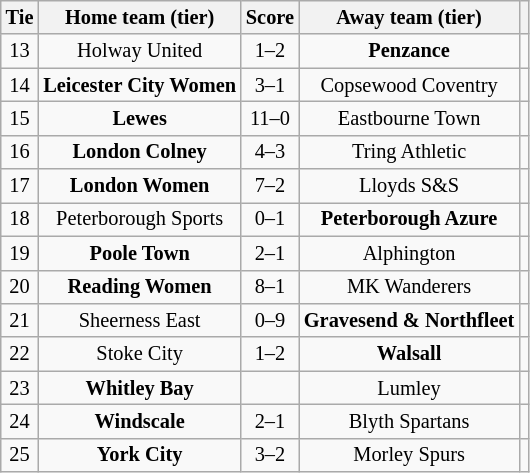<table class="wikitable" style="text-align:center; font-size:85%">
<tr>
<th>Tie</th>
<th>Home team (tier)</th>
<th>Score</th>
<th>Away team (tier)</th>
<th></th>
</tr>
<tr>
<td align="center">13</td>
<td>Holway United</td>
<td align="center">1–2 </td>
<td><strong>Penzance</strong></td>
<td></td>
</tr>
<tr>
<td align="center">14</td>
<td><strong>Leicester City Women</strong></td>
<td align="center">3–1</td>
<td>Copsewood Coventry</td>
<td></td>
</tr>
<tr>
<td align="center">15</td>
<td><strong>Lewes</strong></td>
<td align="center">11–0</td>
<td>Eastbourne Town</td>
<td></td>
</tr>
<tr>
<td align="center">16</td>
<td><strong>London Colney</strong></td>
<td align="center">4–3 </td>
<td>Tring Athletic</td>
<td></td>
</tr>
<tr>
<td align="center">17</td>
<td><strong>London Women</strong></td>
<td align="center">7–2</td>
<td>Lloyds S&S</td>
<td></td>
</tr>
<tr>
<td align="center">18</td>
<td>Peterborough Sports</td>
<td align="center">0–1</td>
<td><strong>Peterborough Azure</strong></td>
<td></td>
</tr>
<tr>
<td align="center">19</td>
<td><strong>Poole Town</strong></td>
<td align="center">2–1</td>
<td>Alphington</td>
<td></td>
</tr>
<tr>
<td align="center">20</td>
<td><strong>Reading Women</strong></td>
<td align="center">8–1</td>
<td>MK Wanderers</td>
<td></td>
</tr>
<tr>
<td align="center">21</td>
<td>Sheerness East</td>
<td align="center">0–9</td>
<td><strong>Gravesend & Northfleet</strong></td>
<td></td>
</tr>
<tr>
<td align="center">22</td>
<td>Stoke City</td>
<td align="center">1–2</td>
<td><strong>Walsall</strong></td>
<td></td>
</tr>
<tr>
<td align="center">23</td>
<td><strong>Whitley Bay</strong></td>
<td align="center"></td>
<td>Lumley</td>
<td></td>
</tr>
<tr>
<td align="center">24</td>
<td><strong>Windscale</strong></td>
<td align="center">2–1</td>
<td>Blyth Spartans</td>
<td></td>
</tr>
<tr>
<td align="center">25</td>
<td><strong>York City</strong></td>
<td align="center">3–2</td>
<td>Morley Spurs</td>
<td></td>
</tr>
</table>
